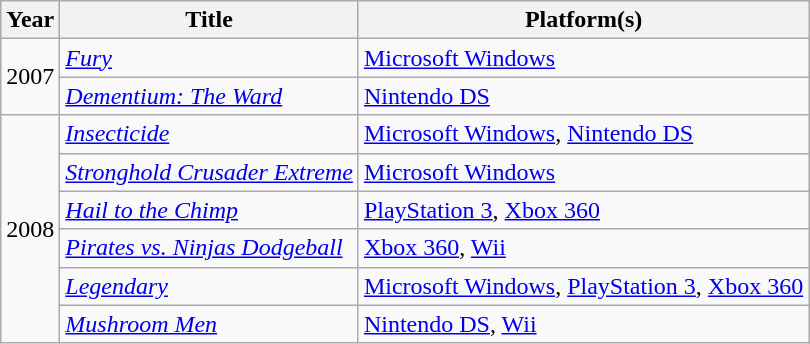<table class="wikitable sortable">
<tr>
<th>Year</th>
<th>Title</th>
<th>Platform(s)</th>
</tr>
<tr>
<td rowspan="2">2007</td>
<td><em><a href='#'>Fury</a></em></td>
<td><a href='#'>Microsoft Windows</a></td>
</tr>
<tr>
<td><em><a href='#'>Dementium: The Ward</a></em></td>
<td><a href='#'>Nintendo DS</a></td>
</tr>
<tr>
<td rowspan="6">2008</td>
<td><em><a href='#'>Insecticide</a></em></td>
<td><a href='#'>Microsoft Windows</a>, <a href='#'>Nintendo DS</a></td>
</tr>
<tr>
<td><em><a href='#'>Stronghold Crusader Extreme</a></em></td>
<td><a href='#'>Microsoft Windows</a></td>
</tr>
<tr>
<td><em><a href='#'>Hail to the Chimp</a></em></td>
<td><a href='#'>PlayStation 3</a>, <a href='#'>Xbox 360</a></td>
</tr>
<tr>
<td><em><a href='#'>Pirates vs. Ninjas Dodgeball</a></em></td>
<td><a href='#'>Xbox 360</a>, <a href='#'>Wii</a></td>
</tr>
<tr>
<td><em><a href='#'>Legendary</a></em></td>
<td><a href='#'>Microsoft Windows</a>, <a href='#'>PlayStation 3</a>, <a href='#'>Xbox 360</a></td>
</tr>
<tr>
<td><em><a href='#'>Mushroom Men</a></em></td>
<td><a href='#'>Nintendo DS</a>, <a href='#'>Wii</a></td>
</tr>
</table>
